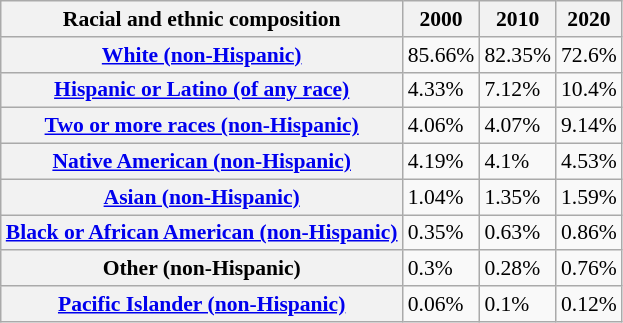<table class="wikitable sortable collapsible" style="font-size: 90%;">
<tr>
<th>Racial and ethnic composition</th>
<th>2000</th>
<th>2010</th>
<th>2020</th>
</tr>
<tr>
<th><a href='#'>White (non-Hispanic)</a></th>
<td>85.66%</td>
<td>82.35%</td>
<td>72.6%</td>
</tr>
<tr>
<th><a href='#'>Hispanic or Latino (of any race)</a></th>
<td>4.33%</td>
<td>7.12%</td>
<td>10.4%</td>
</tr>
<tr>
<th><a href='#'>Two or more races (non-Hispanic)</a></th>
<td>4.06%</td>
<td>4.07%</td>
<td>9.14%</td>
</tr>
<tr>
<th><a href='#'>Native American (non-Hispanic)</a></th>
<td>4.19%</td>
<td>4.1%</td>
<td>4.53%</td>
</tr>
<tr>
<th><a href='#'>Asian (non-Hispanic)</a></th>
<td>1.04%</td>
<td>1.35%</td>
<td>1.59%</td>
</tr>
<tr>
<th><a href='#'>Black or African American (non-Hispanic)</a></th>
<td>0.35%</td>
<td>0.63%</td>
<td>0.86%</td>
</tr>
<tr>
<th>Other (non-Hispanic)</th>
<td>0.3%</td>
<td>0.28%</td>
<td>0.76%</td>
</tr>
<tr>
<th><a href='#'>Pacific Islander (non-Hispanic)</a></th>
<td>0.06%</td>
<td>0.1%</td>
<td>0.12%</td>
</tr>
</table>
